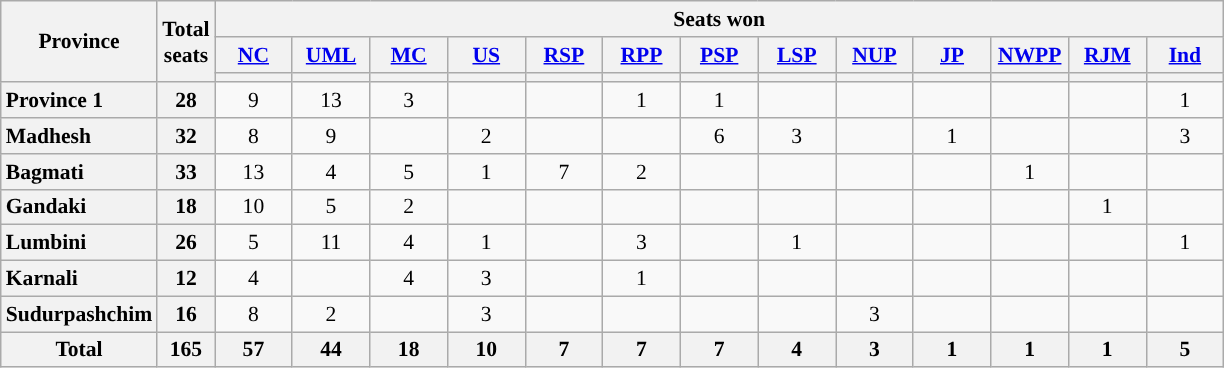<table class="wikitable" style="text-align:center; font-size: 0.9em;">
<tr>
<th rowspan="3">Province</th>
<th rowspan="3">Total<br>seats</th>
<th colspan="13">Seats won</th>
</tr>
<tr>
<th class="unsortable" style="width:45px;"><a href='#'>NC</a></th>
<th class="unsortable" style="width:45px;"><a href='#'>UML</a></th>
<th class="unsortable" style="width:45px;"><a href='#'>MC</a></th>
<th class="unsortable" style="width:45px;"><a href='#'>US</a></th>
<th class="unsortable" style="width:45px;"><a href='#'>RSP</a></th>
<th class="unsortable" style="width:45px;"><a href='#'>RPP</a></th>
<th class="unsortable" style="width:45px;"><a href='#'>PSP</a></th>
<th class="unsortable" style="width:45px;"><a href='#'>LSP</a></th>
<th class="unsortable" style="width:45px;"><a href='#'>NUP</a></th>
<th class="unsortable" style="width:45px;"><a href='#'>JP</a></th>
<th class="unsortable" style="width:45px;"><a href='#'>NWPP</a></th>
<th class="unsortable" style="width:45px;"><a href='#'>RJM</a></th>
<th class="unsortable" style="width:45px;"><a href='#'>Ind</a></th>
</tr>
<tr>
<th style="background:"></th>
<th style="background:"></th>
<th style="background:"></th>
<th style="background:"></th>
<th style="background:"></th>
<th style="background:"></th>
<th style="background:"></th>
<th style="background:"></th>
<th style="background:"></th>
<th style="background:"></th>
<th style="background:"></th>
<th style="background:"></th>
<th style="background:"></th>
</tr>
<tr>
<th style="text-align: left;">Province 1</th>
<th>28</th>
<td>9</td>
<td>13</td>
<td>3</td>
<td></td>
<td></td>
<td>1</td>
<td>1</td>
<td></td>
<td></td>
<td></td>
<td></td>
<td></td>
<td>1</td>
</tr>
<tr>
<th style="text-align: left;">Madhesh</th>
<th>32</th>
<td>8</td>
<td>9</td>
<td></td>
<td>2</td>
<td></td>
<td></td>
<td>6</td>
<td>3</td>
<td></td>
<td>1</td>
<td></td>
<td></td>
<td>3</td>
</tr>
<tr>
<th style="text-align: left;">Bagmati</th>
<th>33</th>
<td>13</td>
<td>4</td>
<td>5</td>
<td>1</td>
<td>7</td>
<td>2</td>
<td></td>
<td></td>
<td></td>
<td></td>
<td>1</td>
<td></td>
<td></td>
</tr>
<tr>
<th style="text-align: left;">Gandaki</th>
<th>18</th>
<td>10</td>
<td>5</td>
<td>2</td>
<td></td>
<td></td>
<td></td>
<td></td>
<td></td>
<td></td>
<td></td>
<td></td>
<td>1</td>
<td></td>
</tr>
<tr>
<th style="text-align: left;">Lumbini</th>
<th>26</th>
<td>5</td>
<td>11</td>
<td>4</td>
<td>1</td>
<td></td>
<td>3</td>
<td></td>
<td>1</td>
<td></td>
<td></td>
<td></td>
<td></td>
<td>1</td>
</tr>
<tr>
<th style="text-align: left;">Karnali</th>
<th>12</th>
<td>4</td>
<td></td>
<td>4</td>
<td>3</td>
<td></td>
<td>1</td>
<td></td>
<td></td>
<td></td>
<td></td>
<td></td>
<td></td>
<td></td>
</tr>
<tr>
<th style="text-align: left;">Sudurpashchim</th>
<th>16</th>
<td>8</td>
<td>2</td>
<td></td>
<td>3</td>
<td></td>
<td></td>
<td></td>
<td></td>
<td>3</td>
<td></td>
<td></td>
<td></td>
<td></td>
</tr>
<tr class="sortbottom">
<th>Total</th>
<th>165</th>
<th>57</th>
<th>44</th>
<th>18</th>
<th>10</th>
<th>7</th>
<th>7</th>
<th>7</th>
<th>4</th>
<th>3</th>
<th>1</th>
<th>1</th>
<th>1</th>
<th>5</th>
</tr>
</table>
